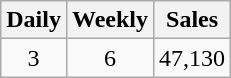<table class="wikitable">
<tr>
<th>Daily</th>
<th>Weekly</th>
<th>Sales</th>
</tr>
<tr>
<td align="center">3</td>
<td align="center">6</td>
<td>47,130</td>
</tr>
</table>
